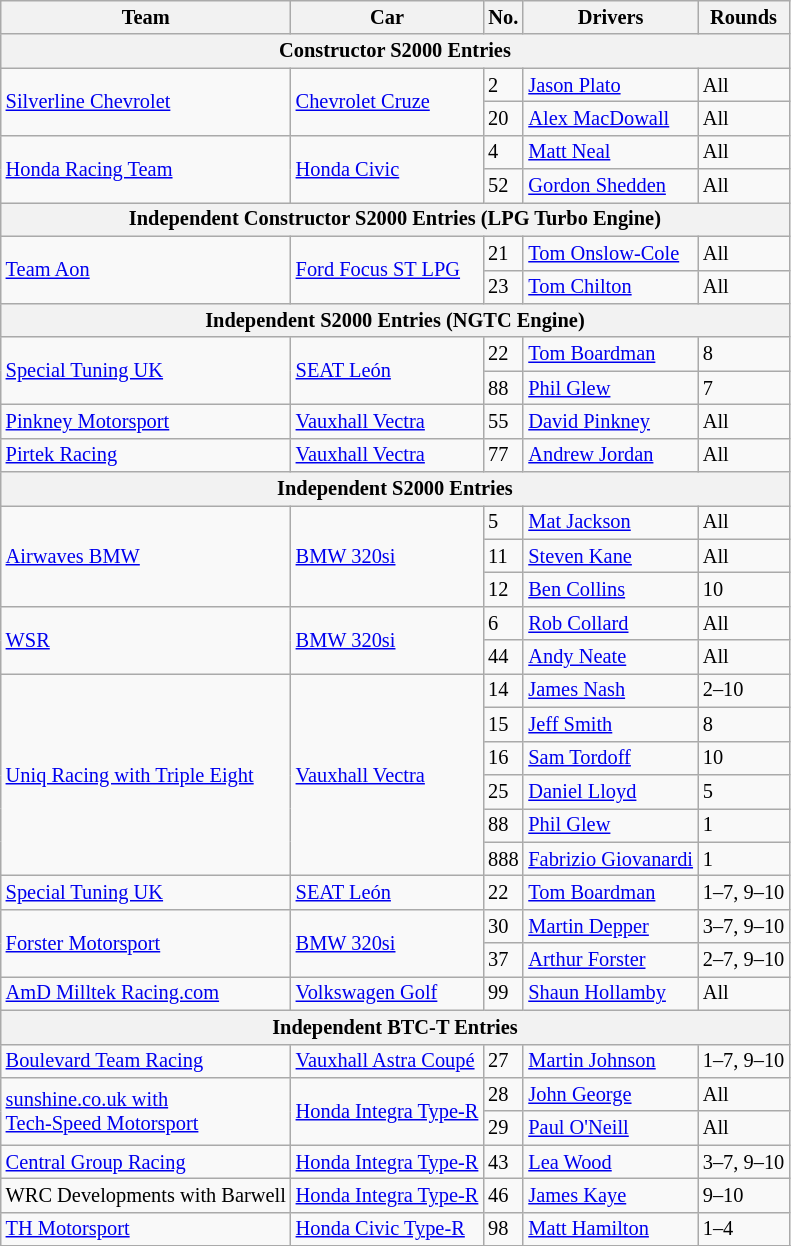<table class="wikitable sortable" style="font-size: 85%">
<tr>
<th>Team</th>
<th>Car</th>
<th>No.</th>
<th>Drivers</th>
<th>Rounds</th>
</tr>
<tr>
<th colspan=5>Constructor S2000 Entries</th>
</tr>
<tr>
<td rowspan="2"><a href='#'>Silverline Chevrolet</a></td>
<td rowspan="2"><a href='#'>Chevrolet Cruze</a></td>
<td>2</td>
<td> <a href='#'>Jason Plato</a></td>
<td>All</td>
</tr>
<tr>
<td>20</td>
<td> <a href='#'>Alex MacDowall</a></td>
<td>All</td>
</tr>
<tr>
<td rowspan=2><a href='#'>Honda Racing Team</a></td>
<td rowspan=2><a href='#'>Honda Civic</a></td>
<td>4</td>
<td> <a href='#'>Matt Neal</a></td>
<td>All</td>
</tr>
<tr>
<td>52</td>
<td> <a href='#'>Gordon Shedden</a></td>
<td>All</td>
</tr>
<tr>
<th colspan=5>Independent Constructor S2000 Entries (LPG Turbo Engine)</th>
</tr>
<tr>
<td rowspan="2"><a href='#'>Team Aon</a></td>
<td rowspan="2"><a href='#'>Ford Focus ST LPG</a></td>
<td>21</td>
<td> <a href='#'>Tom Onslow-Cole</a></td>
<td>All</td>
</tr>
<tr>
<td>23</td>
<td> <a href='#'>Tom Chilton</a></td>
<td>All</td>
</tr>
<tr>
<th colspan=5>Independent S2000 Entries (NGTC Engine)</th>
</tr>
<tr>
<td rowspan=2><a href='#'>Special Tuning UK</a></td>
<td rowspan=2><a href='#'>SEAT León</a></td>
<td>22</td>
<td> <a href='#'>Tom Boardman</a></td>
<td>8</td>
</tr>
<tr>
<td>88</td>
<td> <a href='#'>Phil Glew</a></td>
<td>7</td>
</tr>
<tr>
<td><a href='#'>Pinkney Motorsport</a></td>
<td><a href='#'>Vauxhall Vectra</a></td>
<td>55</td>
<td> <a href='#'>David Pinkney</a></td>
<td>All</td>
</tr>
<tr>
<td><a href='#'>Pirtek Racing</a></td>
<td><a href='#'>Vauxhall Vectra</a></td>
<td>77</td>
<td> <a href='#'>Andrew Jordan</a></td>
<td>All</td>
</tr>
<tr>
<th colspan=5>Independent S2000 Entries</th>
</tr>
<tr>
<td rowspan="3"><a href='#'>Airwaves BMW</a></td>
<td rowspan="3"><a href='#'>BMW 320si</a></td>
<td>5</td>
<td> <a href='#'>Mat Jackson</a></td>
<td>All</td>
</tr>
<tr>
<td>11</td>
<td> <a href='#'>Steven Kane</a></td>
<td>All</td>
</tr>
<tr>
<td>12</td>
<td> <a href='#'>Ben Collins</a></td>
<td>10</td>
</tr>
<tr>
<td rowspan="2"><a href='#'>WSR</a></td>
<td rowspan="2"><a href='#'>BMW 320si</a></td>
<td>6</td>
<td> <a href='#'>Rob Collard</a></td>
<td>All</td>
</tr>
<tr>
<td>44</td>
<td> <a href='#'>Andy Neate</a></td>
<td>All</td>
</tr>
<tr>
<td rowspan=6><a href='#'>Uniq Racing with Triple Eight</a></td>
<td rowspan=6><a href='#'>Vauxhall Vectra</a></td>
<td>14</td>
<td> <a href='#'>James Nash</a></td>
<td>2–10</td>
</tr>
<tr>
<td>15</td>
<td> <a href='#'>Jeff Smith</a></td>
<td>8</td>
</tr>
<tr>
<td>16</td>
<td> <a href='#'>Sam Tordoff</a></td>
<td>10</td>
</tr>
<tr>
<td>25</td>
<td> <a href='#'>Daniel Lloyd</a></td>
<td>5</td>
</tr>
<tr>
<td>88</td>
<td> <a href='#'>Phil Glew</a></td>
<td>1</td>
</tr>
<tr>
<td>888</td>
<td nowrap> <a href='#'>Fabrizio Giovanardi</a></td>
<td>1</td>
</tr>
<tr>
<td><a href='#'>Special Tuning UK</a></td>
<td><a href='#'>SEAT León</a></td>
<td>22</td>
<td> <a href='#'>Tom Boardman</a></td>
<td nowrap>1–7, 9–10</td>
</tr>
<tr>
<td rowspan="2"><a href='#'>Forster Motorsport</a></td>
<td rowspan="2"><a href='#'>BMW 320si</a></td>
<td>30</td>
<td> <a href='#'>Martin Depper</a></td>
<td>3–7, 9–10</td>
</tr>
<tr>
<td>37</td>
<td> <a href='#'>Arthur Forster</a></td>
<td>2–7, 9–10</td>
</tr>
<tr>
<td><a href='#'>AmD Milltek Racing.com</a></td>
<td><a href='#'>Volkswagen Golf</a></td>
<td>99</td>
<td> <a href='#'>Shaun Hollamby</a></td>
<td>All</td>
</tr>
<tr>
<th colspan=5>Independent BTC-T Entries</th>
</tr>
<tr>
<td><a href='#'>Boulevard Team Racing</a></td>
<td><a href='#'>Vauxhall Astra Coupé</a></td>
<td>27</td>
<td> <a href='#'>Martin Johnson</a></td>
<td>1–7, 9–10</td>
</tr>
<tr>
<td rowspan=2><a href='#'>sunshine.co.uk with<br>Tech-Speed Motorsport</a></td>
<td rowspan=2><a href='#'>Honda Integra Type-R</a></td>
<td>28</td>
<td> <a href='#'>John George</a></td>
<td>All</td>
</tr>
<tr>
<td>29</td>
<td> <a href='#'>Paul O'Neill</a></td>
<td>All</td>
</tr>
<tr>
<td><a href='#'>Central Group Racing</a></td>
<td><a href='#'>Honda Integra Type-R</a></td>
<td>43</td>
<td> <a href='#'>Lea Wood</a></td>
<td>3–7, 9–10</td>
</tr>
<tr>
<td nowrap>WRC Developments with Barwell</td>
<td nowrap><a href='#'>Honda Integra Type-R</a></td>
<td>46</td>
<td> <a href='#'>James Kaye</a></td>
<td>9–10</td>
</tr>
<tr>
<td><a href='#'>TH Motorsport</a></td>
<td><a href='#'>Honda Civic Type-R</a></td>
<td>98</td>
<td> <a href='#'>Matt Hamilton</a></td>
<td>1–4</td>
</tr>
<tr>
</tr>
</table>
